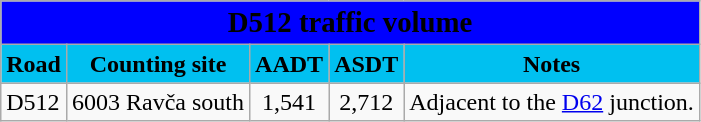<table class="wikitable">
<tr>
<td colspan=5 bgcolor=blue align=center style=margin-top:15><span><big><strong>D512 traffic volume</strong></big></span></td>
</tr>
<tr>
<td align=center bgcolor=00c0f0><strong>Road</strong></td>
<td align=center bgcolor=00c0f0><strong>Counting site</strong></td>
<td align=center bgcolor=00c0f0><strong>AADT</strong></td>
<td align=center bgcolor=00c0f0><strong>ASDT</strong></td>
<td align=center bgcolor=00c0f0><strong>Notes</strong></td>
</tr>
<tr>
<td> D512</td>
<td>6003 Ravča south</td>
<td align=center>1,541</td>
<td align=center>2,712</td>
<td>Adjacent to the <a href='#'>D62</a> junction.</td>
</tr>
</table>
